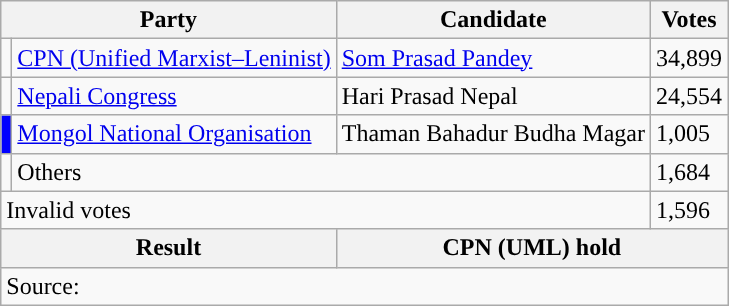<table class="wikitable">
<tr>
<th colspan="2">Party</th>
<th>Candidate</th>
<th>Votes</th>
</tr>
<tr>
<td style="background-color:"></td>
<td><a href='#'>CPN (Unified Marxist–Leninist)</a></td>
<td><a href='#'>Som Prasad Pandey</a></td>
<td>34,899</td>
</tr>
<tr>
<td style="background-color:"></td>
<td><a href='#'>Nepali Congress</a></td>
<td>Hari Prasad Nepal</td>
<td>24,554</td>
</tr>
<tr>
<td style="background-color:blue"></td>
<td><a href='#'>Mongol National Organisation</a></td>
<td>Thaman Bahadur Budha Magar</td>
<td>1,005</td>
</tr>
<tr>
<td></td>
<td colspan="2">Others</td>
<td>1,684</td>
</tr>
<tr>
<td colspan="3">Invalid votes</td>
<td>1,596</td>
</tr>
<tr>
<th colspan="2">Result</th>
<th colspan="2">CPN (UML) hold</th>
</tr>
<tr>
<td colspan="4">Source: </td>
</tr>
</table>
